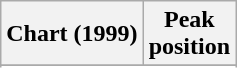<table class="wikitable sortable plainrowheaders" style="text-align:center">
<tr>
<th>Chart (1999)</th>
<th>Peak<br>position</th>
</tr>
<tr>
</tr>
<tr>
</tr>
</table>
